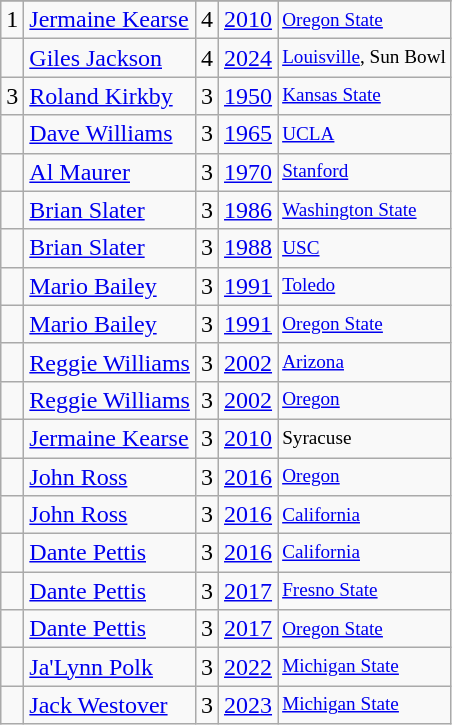<table class="wikitable">
<tr>
</tr>
<tr>
<td>1</td>
<td><a href='#'>Jermaine Kearse</a></td>
<td>4</td>
<td><a href='#'>2010</a></td>
<td style="font-size:80%;"><a href='#'>Oregon State</a></td>
</tr>
<tr>
<td></td>
<td><a href='#'>Giles Jackson</a></td>
<td>4</td>
<td><a href='#'>2024</a></td>
<td style="font-size:80%;"><a href='#'>Louisville</a>, Sun Bowl</td>
</tr>
<tr>
<td>3</td>
<td><a href='#'>Roland Kirkby</a></td>
<td>3</td>
<td><a href='#'>1950</a></td>
<td style="font-size:80%;"><a href='#'>Kansas State</a></td>
</tr>
<tr>
<td></td>
<td><a href='#'>Dave Williams</a></td>
<td>3</td>
<td><a href='#'>1965</a></td>
<td style="font-size:80%;"><a href='#'>UCLA</a></td>
</tr>
<tr>
<td></td>
<td><a href='#'>Al Maurer</a></td>
<td>3</td>
<td><a href='#'>1970</a></td>
<td style="font-size:80%;"><a href='#'>Stanford</a></td>
</tr>
<tr>
<td></td>
<td><a href='#'>Brian Slater</a></td>
<td>3</td>
<td><a href='#'>1986</a></td>
<td style="font-size:80%;"><a href='#'>Washington State</a></td>
</tr>
<tr>
<td></td>
<td><a href='#'>Brian Slater</a></td>
<td>3</td>
<td><a href='#'>1988</a></td>
<td style="font-size:80%;"><a href='#'>USC</a></td>
</tr>
<tr>
<td></td>
<td><a href='#'>Mario Bailey</a></td>
<td>3</td>
<td><a href='#'>1991</a></td>
<td style="font-size:80%;"><a href='#'>Toledo</a></td>
</tr>
<tr>
<td></td>
<td><a href='#'>Mario Bailey</a></td>
<td>3</td>
<td><a href='#'>1991</a></td>
<td style="font-size:80%;"><a href='#'>Oregon State</a></td>
</tr>
<tr>
<td></td>
<td><a href='#'>Reggie Williams</a></td>
<td>3</td>
<td><a href='#'>2002</a></td>
<td style="font-size:80%;"><a href='#'>Arizona</a></td>
</tr>
<tr>
<td></td>
<td><a href='#'>Reggie Williams</a></td>
<td>3</td>
<td><a href='#'>2002</a></td>
<td style="font-size:80%;"><a href='#'>Oregon</a></td>
</tr>
<tr>
<td></td>
<td><a href='#'>Jermaine Kearse</a></td>
<td>3</td>
<td><a href='#'>2010</a></td>
<td style="font-size:80%;">Syracuse</td>
</tr>
<tr>
<td></td>
<td><a href='#'>John Ross</a></td>
<td>3</td>
<td><a href='#'>2016</a></td>
<td style="font-size:80%;"><a href='#'>Oregon</a></td>
</tr>
<tr>
<td></td>
<td><a href='#'>John Ross</a></td>
<td>3</td>
<td><a href='#'>2016</a></td>
<td style="font-size:80%;"><a href='#'>California</a></td>
</tr>
<tr>
<td></td>
<td><a href='#'>Dante Pettis</a></td>
<td>3</td>
<td><a href='#'>2016</a></td>
<td style="font-size:80%;"><a href='#'>California</a></td>
</tr>
<tr>
<td></td>
<td><a href='#'>Dante Pettis</a></td>
<td>3</td>
<td><a href='#'>2017</a></td>
<td style="font-size:80%;"><a href='#'>Fresno State</a></td>
</tr>
<tr>
<td></td>
<td><a href='#'>Dante Pettis</a></td>
<td>3</td>
<td><a href='#'>2017</a></td>
<td style="font-size:80%;"><a href='#'>Oregon State</a></td>
</tr>
<tr>
<td></td>
<td><a href='#'>Ja'Lynn Polk</a></td>
<td>3</td>
<td><a href='#'>2022</a></td>
<td style="font-size:80%;"><a href='#'>Michigan State</a></td>
</tr>
<tr>
<td></td>
<td><a href='#'>Jack Westover</a></td>
<td>3</td>
<td><a href='#'>2023</a></td>
<td style=font-size:80%;"><a href='#'>Michigan State</a></td>
</tr>
</table>
